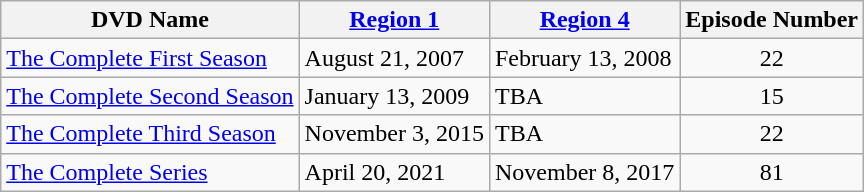<table class="wikitable">
<tr>
<th>DVD Name</th>
<th><a href='#'>Region 1</a></th>
<th><a href='#'>Region 4</a></th>
<th>Episode Number</th>
</tr>
<tr>
<td><a href='#'>The Complete First Season</a></td>
<td>August 21, 2007</td>
<td>February 13, 2008</td>
<td align="center">22</td>
</tr>
<tr>
<td><a href='#'>The Complete Second Season</a></td>
<td>January 13, 2009</td>
<td>TBA</td>
<td align="center">15</td>
</tr>
<tr>
<td><a href='#'>The Complete Third Season</a></td>
<td>November 3, 2015</td>
<td>TBA</td>
<td align="center">22</td>
</tr>
<tr>
<td><a href='#'>The Complete Series</a></td>
<td>April 20, 2021</td>
<td>November 8, 2017</td>
<td align="center">81</td>
</tr>
</table>
